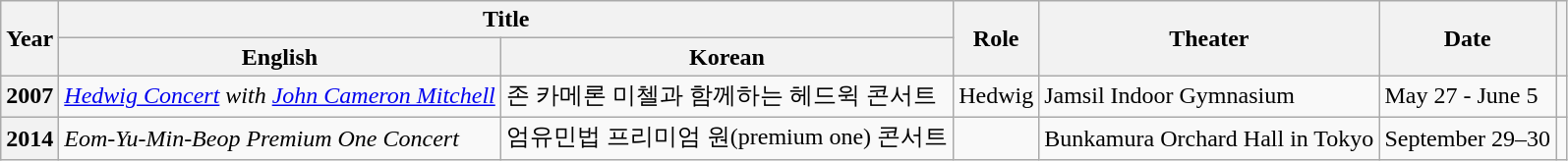<table class="wikitable sortable plainrowheaders">
<tr>
<th rowspan="2" scope="col">Year</th>
<th colspan="2" scope="col">Title</th>
<th rowspan="2" scope="col">Role</th>
<th rowspan="2" scope="col">Theater</th>
<th rowspan="2" scope="col" class="sortable">Date</th>
<th rowspan="2" scope="col" class="unsortable"></th>
</tr>
<tr>
<th>English</th>
<th>Korean</th>
</tr>
<tr>
<th scope="row">2007</th>
<td><em><a href='#'>Hedwig Concert</a> with <a href='#'>John Cameron Mitchell</a></em></td>
<td>존 카메론 미첼과 함께하는 헤드윅 콘서트</td>
<td>Hedwig</td>
<td>Jamsil Indoor Gymnasium</td>
<td>May 27 - June 5</td>
<td></td>
</tr>
<tr>
<th scope="row">2014</th>
<td><em>Eom-Yu-Min-Beop Premium One Concert</em></td>
<td>엄유민법 프리미엄 원(premium one) 콘서트</td>
<td></td>
<td>Bunkamura Orchard Hall in Tokyo</td>
<td>September 29–30</td>
<td></td>
</tr>
</table>
